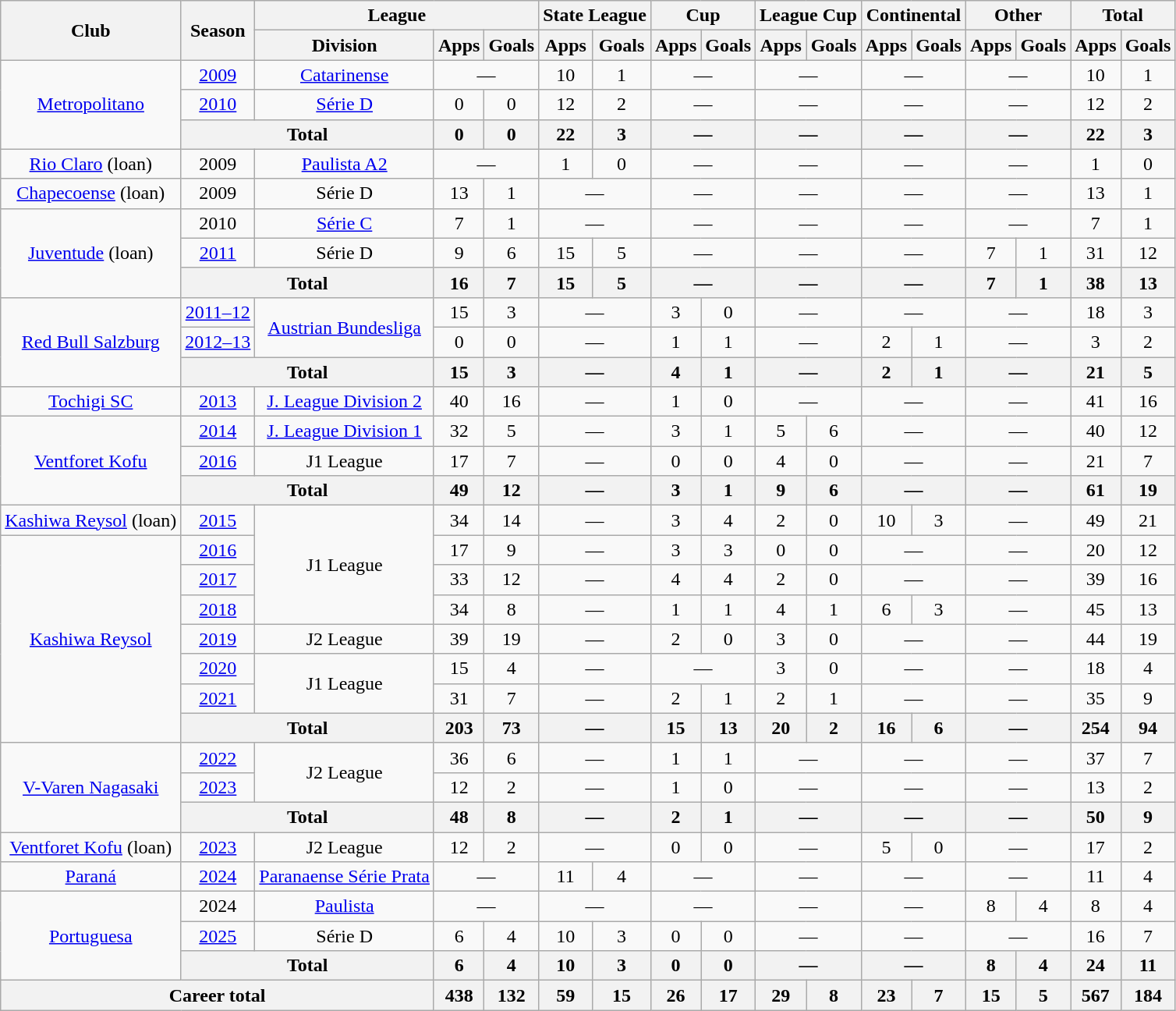<table class="wikitable" style="text-align: center;">
<tr>
<th rowspan="2">Club</th>
<th rowspan="2">Season</th>
<th colspan="3">League</th>
<th colspan="2">State League</th>
<th colspan="2">Cup</th>
<th colspan="2">League Cup</th>
<th colspan="2">Continental</th>
<th colspan="2">Other</th>
<th colspan="2">Total</th>
</tr>
<tr>
<th>Division</th>
<th>Apps</th>
<th>Goals</th>
<th>Apps</th>
<th>Goals</th>
<th>Apps</th>
<th>Goals</th>
<th>Apps</th>
<th>Goals</th>
<th>Apps</th>
<th>Goals</th>
<th>Apps</th>
<th>Goals</th>
<th>Apps</th>
<th>Goals</th>
</tr>
<tr>
<td rowspan="3" valign="center"><a href='#'>Metropolitano</a></td>
<td><a href='#'>2009</a></td>
<td><a href='#'>Catarinense</a></td>
<td colspan="2">—</td>
<td>10</td>
<td>1</td>
<td colspan="2">—</td>
<td colspan="2">—</td>
<td colspan="2">—</td>
<td colspan="2">—</td>
<td>10</td>
<td>1</td>
</tr>
<tr>
<td><a href='#'>2010</a></td>
<td><a href='#'>Série D</a></td>
<td>0</td>
<td>0</td>
<td>12</td>
<td>2</td>
<td colspan="2">—</td>
<td colspan="2">—</td>
<td colspan="2">—</td>
<td colspan="2">—</td>
<td>12</td>
<td>2</td>
</tr>
<tr>
<th colspan="2">Total</th>
<th>0</th>
<th>0</th>
<th>22</th>
<th>3</th>
<th colspan="2">—</th>
<th colspan="2">—</th>
<th colspan="2">—</th>
<th colspan="2">—</th>
<th>22</th>
<th>3</th>
</tr>
<tr>
<td valign="center"><a href='#'>Rio Claro</a> (loan)</td>
<td>2009</td>
<td><a href='#'>Paulista A2</a></td>
<td colspan="2">—</td>
<td>1</td>
<td>0</td>
<td colspan="2">—</td>
<td colspan="2">—</td>
<td colspan="2">—</td>
<td colspan="2">—</td>
<td>1</td>
<td>0</td>
</tr>
<tr>
<td valign="center"><a href='#'>Chapecoense</a> (loan)</td>
<td>2009</td>
<td>Série D</td>
<td>13</td>
<td>1</td>
<td colspan="2">—</td>
<td colspan="2">—</td>
<td colspan="2">—</td>
<td colspan="2">—</td>
<td colspan="2">—</td>
<td>13</td>
<td>1</td>
</tr>
<tr>
<td rowspan="3" valign="center"><a href='#'>Juventude</a> (loan)</td>
<td>2010</td>
<td><a href='#'>Série C</a></td>
<td>7</td>
<td>1</td>
<td colspan="2">—</td>
<td colspan="2">—</td>
<td colspan="2">—</td>
<td colspan="2">—</td>
<td colspan="2">—</td>
<td>7</td>
<td>1</td>
</tr>
<tr>
<td><a href='#'>2011</a></td>
<td>Série D</td>
<td>9</td>
<td>6</td>
<td>15</td>
<td>5</td>
<td colspan="2">—</td>
<td colspan="2">—</td>
<td colspan="2">—</td>
<td>7</td>
<td>1</td>
<td>31</td>
<td>12</td>
</tr>
<tr>
<th colspan="2">Total</th>
<th>16</th>
<th>7</th>
<th>15</th>
<th>5</th>
<th colspan="2">—</th>
<th colspan="2">—</th>
<th colspan="2">—</th>
<th>7</th>
<th>1</th>
<th>38</th>
<th>13</th>
</tr>
<tr>
<td rowspan="3" valign="center"><a href='#'>Red Bull Salzburg</a></td>
<td><a href='#'>2011–12</a></td>
<td rowspan="2"><a href='#'>Austrian Bundesliga</a></td>
<td>15</td>
<td>3</td>
<td colspan="2">—</td>
<td>3</td>
<td>0</td>
<td colspan="2">—</td>
<td colspan="2">—</td>
<td colspan="2">—</td>
<td>18</td>
<td>3</td>
</tr>
<tr>
<td><a href='#'>2012–13</a></td>
<td>0</td>
<td>0</td>
<td colspan="2">—</td>
<td>1</td>
<td>1</td>
<td colspan="2">—</td>
<td>2</td>
<td>1</td>
<td colspan="2">—</td>
<td>3</td>
<td>2</td>
</tr>
<tr>
<th colspan="2">Total</th>
<th>15</th>
<th>3</th>
<th colspan="2">—</th>
<th>4</th>
<th>1</th>
<th colspan="2">—</th>
<th>2</th>
<th>1</th>
<th colspan="2">—</th>
<th>21</th>
<th>5</th>
</tr>
<tr>
<td><a href='#'>Tochigi SC</a></td>
<td><a href='#'>2013</a></td>
<td><a href='#'>J. League Division 2</a></td>
<td>40</td>
<td>16</td>
<td colspan="2">—</td>
<td>1</td>
<td>0</td>
<td colspan="2">—</td>
<td colspan="2">—</td>
<td colspan="2">—</td>
<td>41</td>
<td>16</td>
</tr>
<tr>
<td rowspan="3"><a href='#'>Ventforet Kofu</a></td>
<td><a href='#'>2014</a></td>
<td><a href='#'>J. League Division 1</a></td>
<td>32</td>
<td>5</td>
<td colspan="2">—</td>
<td>3</td>
<td>1</td>
<td>5</td>
<td>6</td>
<td colspan="2">—</td>
<td colspan="2">—</td>
<td>40</td>
<td>12</td>
</tr>
<tr>
<td><a href='#'>2016</a></td>
<td>J1 League</td>
<td>17</td>
<td>7</td>
<td colspan="2">—</td>
<td>0</td>
<td>0</td>
<td>4</td>
<td>0</td>
<td colspan="2">—</td>
<td colspan="2">—</td>
<td>21</td>
<td>7</td>
</tr>
<tr>
<th colspan="2">Total</th>
<th>49</th>
<th>12</th>
<th colspan="2">—</th>
<th>3</th>
<th>1</th>
<th>9</th>
<th>6</th>
<th colspan="2">—</th>
<th colspan="2">—</th>
<th>61</th>
<th>19</th>
</tr>
<tr>
<td><a href='#'>Kashiwa Reysol</a> (loan)</td>
<td><a href='#'>2015</a></td>
<td rowspan="4">J1 League</td>
<td>34</td>
<td>14</td>
<td colspan="2">—</td>
<td>3</td>
<td>4</td>
<td>2</td>
<td>0</td>
<td>10</td>
<td>3</td>
<td colspan="2">—</td>
<td>49</td>
<td>21</td>
</tr>
<tr>
<td rowspan="7"><a href='#'>Kashiwa Reysol</a></td>
<td><a href='#'>2016</a></td>
<td>17</td>
<td>9</td>
<td colspan="2">—</td>
<td>3</td>
<td>3</td>
<td>0</td>
<td>0</td>
<td colspan="2">—</td>
<td colspan="2">—</td>
<td>20</td>
<td>12</td>
</tr>
<tr>
<td><a href='#'>2017</a></td>
<td>33</td>
<td>12</td>
<td colspan="2">—</td>
<td>4</td>
<td>4</td>
<td>2</td>
<td>0</td>
<td colspan="2">—</td>
<td colspan="2">—</td>
<td>39</td>
<td>16</td>
</tr>
<tr>
<td><a href='#'>2018</a></td>
<td>34</td>
<td>8</td>
<td colspan="2">—</td>
<td>1</td>
<td>1</td>
<td>4</td>
<td>1</td>
<td>6</td>
<td>3</td>
<td colspan="2">—</td>
<td>45</td>
<td>13</td>
</tr>
<tr>
<td><a href='#'>2019</a></td>
<td>J2 League</td>
<td>39</td>
<td>19</td>
<td colspan="2">—</td>
<td>2</td>
<td>0</td>
<td>3</td>
<td>0</td>
<td colspan="2">—</td>
<td colspan="2">—</td>
<td>44</td>
<td>19</td>
</tr>
<tr>
<td><a href='#'>2020</a></td>
<td rowspan="2">J1 League</td>
<td>15</td>
<td>4</td>
<td colspan="2">—</td>
<td colspan="2">—</td>
<td>3</td>
<td>0</td>
<td colspan="2">—</td>
<td colspan="2">—</td>
<td>18</td>
<td>4</td>
</tr>
<tr>
<td><a href='#'>2021</a></td>
<td>31</td>
<td>7</td>
<td colspan="2">—</td>
<td>2</td>
<td>1</td>
<td>2</td>
<td>1</td>
<td colspan="2">—</td>
<td colspan="2">—</td>
<td>35</td>
<td>9</td>
</tr>
<tr>
<th colspan="2">Total</th>
<th>203</th>
<th>73</th>
<th colspan="2">—</th>
<th>15</th>
<th>13</th>
<th>20</th>
<th>2</th>
<th>16</th>
<th>6</th>
<th colspan="2">—</th>
<th>254</th>
<th>94</th>
</tr>
<tr>
<td rowspan="3"><a href='#'>V-Varen Nagasaki</a></td>
<td><a href='#'>2022</a></td>
<td rowspan="2">J2 League</td>
<td>36</td>
<td>6</td>
<td colspan="2">—</td>
<td>1</td>
<td>1</td>
<td colspan="2">—</td>
<td colspan="2">—</td>
<td colspan="2">—</td>
<td>37</td>
<td>7</td>
</tr>
<tr>
<td><a href='#'>2023</a></td>
<td>12</td>
<td>2</td>
<td colspan="2">—</td>
<td>1</td>
<td>0</td>
<td colspan="2">—</td>
<td colspan="2">—</td>
<td colspan="2">—</td>
<td>13</td>
<td>2</td>
</tr>
<tr>
<th colspan="2">Total</th>
<th>48</th>
<th>8</th>
<th colspan="2">—</th>
<th>2</th>
<th>1</th>
<th colspan="2">—</th>
<th colspan="2">—</th>
<th colspan="2">—</th>
<th>50</th>
<th>9</th>
</tr>
<tr>
<td><a href='#'>Ventforet Kofu</a> (loan)</td>
<td><a href='#'>2023</a></td>
<td>J2 League</td>
<td>12</td>
<td>2</td>
<td colspan="2">—</td>
<td>0</td>
<td>0</td>
<td colspan="2">—</td>
<td>5</td>
<td>0</td>
<td colspan="2">—</td>
<td>17</td>
<td>2</td>
</tr>
<tr>
<td valign="center"><a href='#'>Paraná</a></td>
<td><a href='#'>2024</a></td>
<td><a href='#'>Paranaense Série Prata</a></td>
<td colspan="2">—</td>
<td>11</td>
<td>4</td>
<td colspan="2">—</td>
<td colspan="2">—</td>
<td colspan="2">—</td>
<td colspan="2">—</td>
<td>11</td>
<td>4</td>
</tr>
<tr>
<td rowspan="3" valign="center"><a href='#'>Portuguesa</a></td>
<td>2024</td>
<td><a href='#'>Paulista</a></td>
<td colspan="2">—</td>
<td colspan="2">—</td>
<td colspan="2">—</td>
<td colspan="2">—</td>
<td colspan="2">—</td>
<td>8</td>
<td>4</td>
<td>8</td>
<td>4</td>
</tr>
<tr>
<td><a href='#'>2025</a></td>
<td>Série D</td>
<td>6</td>
<td>4</td>
<td>10</td>
<td>3</td>
<td>0</td>
<td>0</td>
<td colspan="2">—</td>
<td colspan="2">—</td>
<td colspan="2">—</td>
<td>16</td>
<td>7</td>
</tr>
<tr>
<th colspan="2">Total</th>
<th>6</th>
<th>4</th>
<th>10</th>
<th>3</th>
<th>0</th>
<th>0</th>
<th colspan="2">—</th>
<th colspan="2">—</th>
<th>8</th>
<th>4</th>
<th>24</th>
<th>11</th>
</tr>
<tr>
<th colspan="3">Career total</th>
<th>438</th>
<th>132</th>
<th>59</th>
<th>15</th>
<th>26</th>
<th>17</th>
<th>29</th>
<th>8</th>
<th>23</th>
<th>7</th>
<th>15</th>
<th>5</th>
<th>567</th>
<th>184</th>
</tr>
</table>
